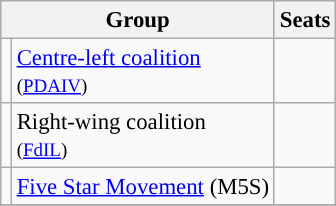<table class="wikitable" style="font-size:95%">
<tr>
<th colspan="2">Group</th>
<th>Seats</th>
</tr>
<tr>
<td style="background-color:"></td>
<td align="left"><a href='#'>Centre-left coalition</a><br><small>(<a href='#'>PD</a><a href='#'>A</a><a href='#'>IV</a>)</small></td>
<td align="left"></td>
</tr>
<tr>
<td style="background-color:"></td>
<td align="left">Right-wing coalition<br><small>(<a href='#'>FdI</a><a href='#'>L</a>)</small></td>
<td align="left"></td>
</tr>
<tr>
<td style="background-color:"></td>
<td align="left"><a href='#'>Five Star Movement</a> (M5S)</td>
<td align="left"></td>
</tr>
<tr>
</tr>
</table>
